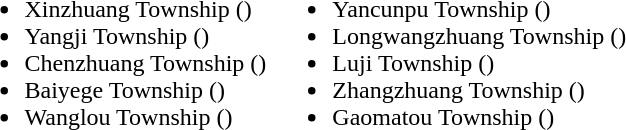<table>
<tr>
<td valign="top"><br><ul><li>Xinzhuang Township ()</li><li>Yangji Township ()</li><li>Chenzhuang Township ()</li><li>Baiyege Township ()</li><li>Wanglou Township ()</li></ul></td>
<td valign="top"><br><ul><li>Yancunpu Township ()</li><li>Longwangzhuang Township ()</li><li>Luji Township ()</li><li>Zhangzhuang Township ()</li><li>Gaomatou Township ()</li></ul></td>
</tr>
</table>
